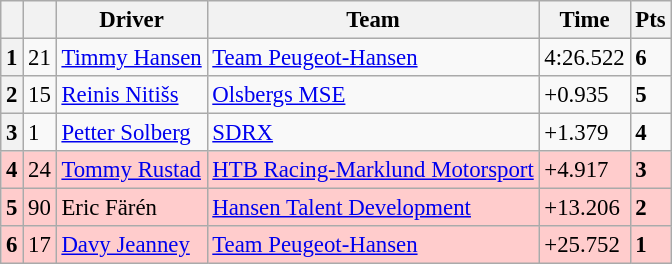<table class=wikitable style="font-size:95%">
<tr>
<th></th>
<th></th>
<th>Driver</th>
<th>Team</th>
<th>Time</th>
<th>Pts</th>
</tr>
<tr>
<th>1</th>
<td>21</td>
<td> <a href='#'>Timmy Hansen</a></td>
<td><a href='#'>Team Peugeot-Hansen</a></td>
<td>4:26.522</td>
<td><strong>6</strong></td>
</tr>
<tr>
<th>2</th>
<td>15</td>
<td> <a href='#'>Reinis Nitišs</a></td>
<td><a href='#'>Olsbergs MSE</a></td>
<td>+0.935</td>
<td><strong>5</strong></td>
</tr>
<tr>
<th>3</th>
<td>1</td>
<td> <a href='#'>Petter Solberg</a></td>
<td><a href='#'>SDRX</a></td>
<td>+1.379</td>
<td><strong>4</strong></td>
</tr>
<tr>
<th style="background:#ffcccc;">4</th>
<td style="background:#ffcccc;">24</td>
<td style="background:#ffcccc;"> <a href='#'>Tommy Rustad</a></td>
<td style="background:#ffcccc;"><a href='#'>HTB Racing-Marklund Motorsport</a></td>
<td style="background:#ffcccc;">+4.917</td>
<td style="background:#ffcccc;"><strong>3</strong></td>
</tr>
<tr>
<th style="background:#ffcccc;">5</th>
<td style="background:#ffcccc;">90</td>
<td style="background:#ffcccc;"> Eric Färén</td>
<td style="background:#ffcccc;"><a href='#'>Hansen Talent Development</a></td>
<td style="background:#ffcccc;">+13.206</td>
<td style="background:#ffcccc;"><strong>2</strong></td>
</tr>
<tr>
<th style="background:#ffcccc;">6</th>
<td style="background:#ffcccc;">17</td>
<td style="background:#ffcccc;"> <a href='#'>Davy Jeanney</a></td>
<td style="background:#ffcccc;"><a href='#'>Team Peugeot-Hansen</a></td>
<td style="background:#ffcccc;">+25.752</td>
<td style="background:#ffcccc;"><strong>1</strong></td>
</tr>
</table>
